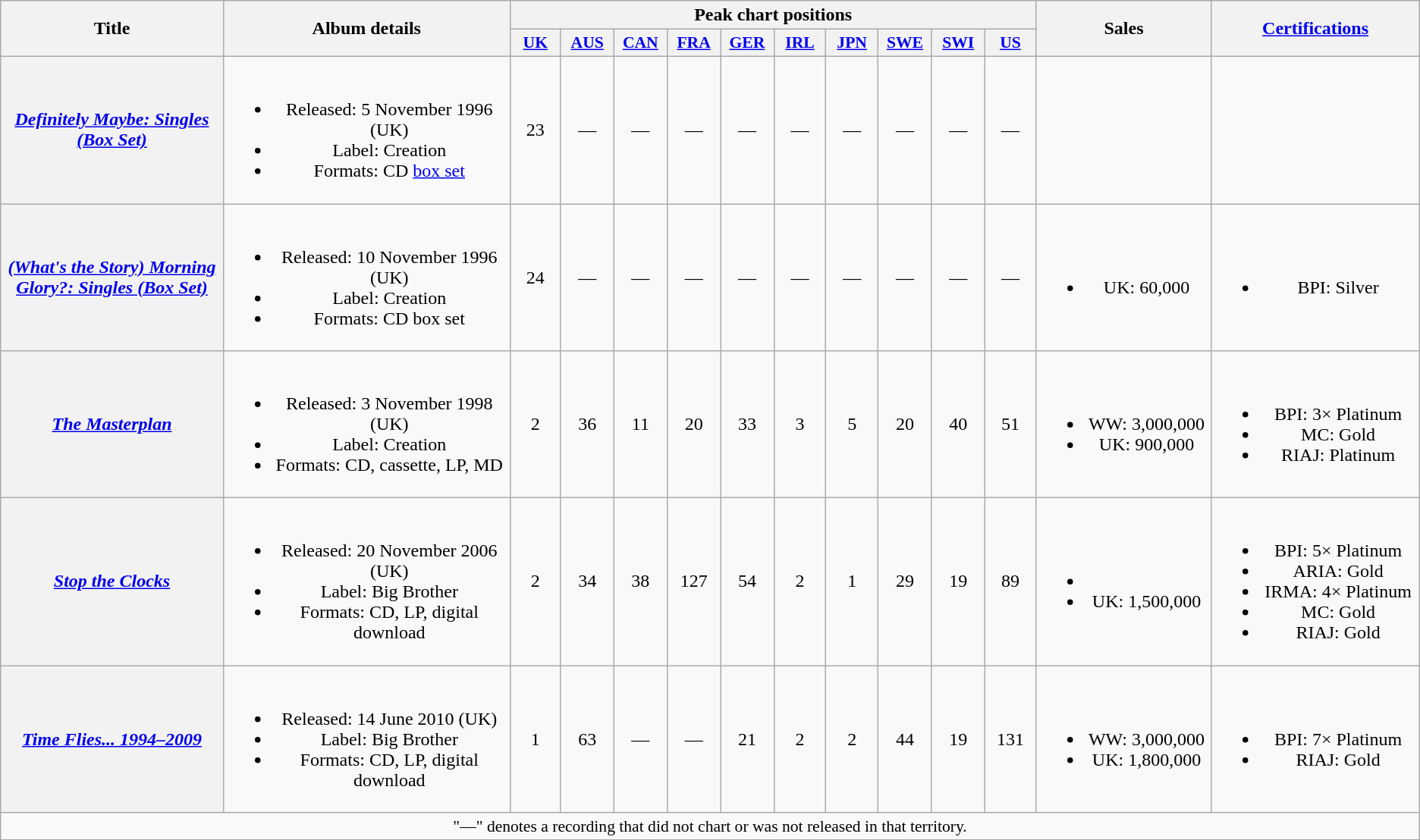<table class="wikitable plainrowheaders" style="text-align:center;">
<tr>
<th scope="col" rowspan="2" style="width:14em;">Title</th>
<th scope="col" rowspan="2" style="width:18em;">Album details</th>
<th scope="col" colspan="10">Peak chart positions</th>
<th scope="col" rowspan="2" style="width:10em;">Sales</th>
<th scope="col" rowspan="2" style="width:12.5em;"><a href='#'>Certifications</a></th>
</tr>
<tr>
<th scope="col" style="width:3em;font-size:90%;"><a href='#'>UK</a><br></th>
<th scope="col" style="width:3em;font-size:90%;"><a href='#'>AUS</a><br></th>
<th scope="col" style="width:3em;font-size:90%;"><a href='#'>CAN</a><br></th>
<th scope="col" style="width:3em;font-size:90%;"><a href='#'>FRA</a><br></th>
<th scope="col" style="width:3em;font-size:90%;"><a href='#'>GER</a><br></th>
<th scope="col" style="width:3em;font-size:90%;"><a href='#'>IRL</a><br></th>
<th scope="col" style="width:3em;font-size:90%;"><a href='#'>JPN</a><br></th>
<th scope="col" style="width:3em;font-size:90%;"><a href='#'>SWE</a><br></th>
<th scope="col" style="width:3em;font-size:90%;"><a href='#'>SWI</a><br></th>
<th scope="col" style="width:3em;font-size:90%;"><a href='#'>US</a><br></th>
</tr>
<tr>
<th scope="row"><em><a href='#'>Definitely Maybe: Singles (Box Set)</a></em></th>
<td><br><ul><li>Released: 5 November 1996 <span>(UK)</span></li><li>Label: Creation</li><li>Formats: CD <a href='#'>box set</a></li></ul></td>
<td>23</td>
<td>—</td>
<td>—</td>
<td>—</td>
<td>—</td>
<td>—</td>
<td>—</td>
<td>—</td>
<td>—</td>
<td>—</td>
<td></td>
<td></td>
</tr>
<tr>
<th scope="row"><em><a href='#'>(What's the Story) Morning Glory?: Singles (Box Set)</a></em></th>
<td><br><ul><li>Released: 10 November 1996 <span>(UK)</span></li><li>Label: Creation</li><li>Formats: CD box set</li></ul></td>
<td>24</td>
<td>—</td>
<td>—</td>
<td>—</td>
<td>—</td>
<td>—</td>
<td>—</td>
<td>—</td>
<td>—</td>
<td>—</td>
<td><br><ul><li>UK: 60,000</li></ul></td>
<td><br><ul><li>BPI: Silver</li></ul></td>
</tr>
<tr>
<th scope="row"><em><a href='#'>The Masterplan</a></em></th>
<td><br><ul><li>Released: 3 November 1998 <span>(UK)</span></li><li>Label: Creation</li><li>Formats: CD, cassette, LP, MD</li></ul></td>
<td>2</td>
<td>36</td>
<td>11</td>
<td>20</td>
<td>33</td>
<td>3</td>
<td>5</td>
<td>20</td>
<td>40</td>
<td>51</td>
<td><br><ul><li>WW: 3,000,000</li><li>UK: 900,000</li></ul></td>
<td><br><ul><li>BPI: 3× Platinum</li><li>MC: Gold</li><li>RIAJ: Platinum</li></ul></td>
</tr>
<tr>
<th scope="row"><em><a href='#'>Stop the Clocks</a></em></th>
<td><br><ul><li>Released: 20 November 2006 <span>(UK)</span></li><li>Label: Big Brother</li><li>Formats: CD, LP, digital download</li></ul></td>
<td>2</td>
<td>34</td>
<td>38</td>
<td>127</td>
<td>54</td>
<td>2</td>
<td>1</td>
<td>29</td>
<td>19</td>
<td>89</td>
<td><br><ul><li></li><li>UK: 1,500,000</li></ul></td>
<td><br><ul><li>BPI: 5× Platinum</li><li>ARIA: Gold</li><li>IRMA: 4× Platinum</li><li>MC: Gold</li><li>RIAJ: Gold</li></ul></td>
</tr>
<tr>
<th scope="row"><em><a href='#'>Time Flies... 1994–2009</a></em></th>
<td><br><ul><li>Released: 14 June 2010 <span>(UK)</span></li><li>Label: Big Brother</li><li>Formats: CD, LP, digital download</li></ul></td>
<td>1</td>
<td>63</td>
<td>—</td>
<td>—</td>
<td>21</td>
<td>2<br></td>
<td>2</td>
<td>44</td>
<td>19</td>
<td>131</td>
<td><br><ul><li>WW: 3,000,000</li><li>UK: 1,800,000</li></ul></td>
<td><br><ul><li>BPI: 7× Platinum</li><li>RIAJ: Gold</li></ul></td>
</tr>
<tr>
<td colspan="14" style="font-size:90%">"—" denotes a recording that did not chart or was not released in that territory.</td>
</tr>
</table>
